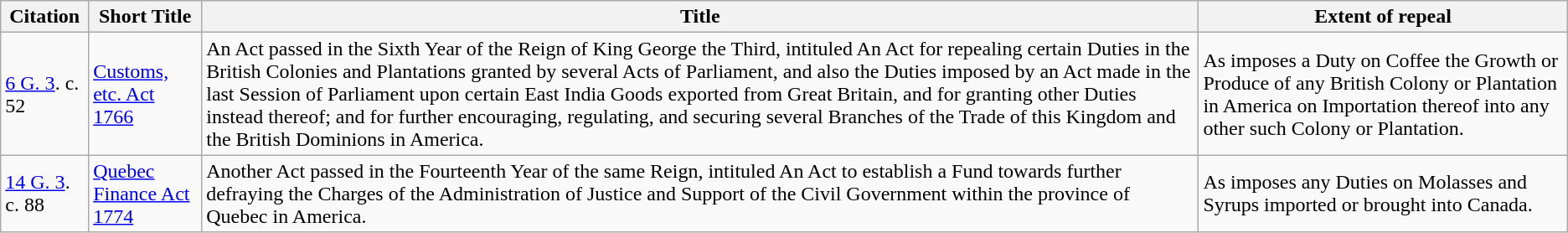<table class="wikitable">
<tr>
<th>Citation</th>
<th>Short Title</th>
<th>Title</th>
<th>Extent of repeal</th>
</tr>
<tr>
<td><a href='#'>6 G. 3</a>. c. 52</td>
<td><a href='#'>Customs, etc. Act 1766</a></td>
<td>An Act passed in the Sixth Year of the Reign of King George the Third, intituled An Act for repealing certain Duties in the British Colonies and Plantations granted by several Acts of Parliament, and also the Duties imposed by an Act made in the last Session of Parliament upon certain East India Goods exported from Great Britain, and for granting other Duties instead thereof; and for further encouraging, regulating, and securing several Branches of the Trade of this Kingdom and the British Dominions in America.</td>
<td>As imposes a Duty on Coffee the Growth or Produce of any British Colony or Plantation in America on Importation thereof into any other such Colony or Plantation.</td>
</tr>
<tr>
<td><a href='#'>14 G. 3</a>. c. 88</td>
<td><a href='#'>Quebec Finance Act 1774</a></td>
<td>Another Act passed in the Fourteenth Year of the same Reign, intituled An Act to establish a Fund towards further defraying the Charges of the Administration of Justice and Support of the Civil Government within the province of Quebec in America.</td>
<td>As imposes any Duties on Molasses and Syrups imported or brought into Canada.</td>
</tr>
</table>
